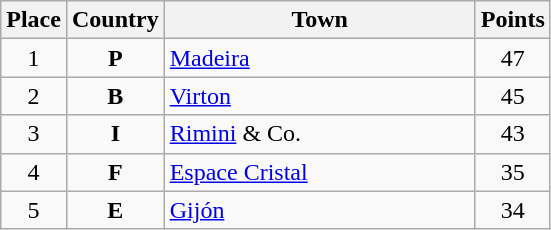<table class="wikitable" style="text-align;">
<tr>
<th width="25">Place</th>
<th width="25">Country</th>
<th width="200">Town</th>
<th width="25">Points</th>
</tr>
<tr>
<td align="center">1</td>
<td align="center"><strong>P</strong></td>
<td align="left"><a href='#'>Madeira</a></td>
<td align="center">47</td>
</tr>
<tr>
<td align="center">2</td>
<td align="center"><strong>B</strong></td>
<td align="left"><a href='#'>Virton</a></td>
<td align="center">45</td>
</tr>
<tr>
<td align="center">3</td>
<td align="center"><strong>I</strong></td>
<td align="left"><a href='#'>Rimini</a> & Co.</td>
<td align="center">43</td>
</tr>
<tr>
<td align="center">4</td>
<td align="center"><strong>F</strong></td>
<td align="left"><a href='#'>Espace Cristal</a></td>
<td align="center">35</td>
</tr>
<tr>
<td align="center">5</td>
<td align="center"><strong>E</strong></td>
<td align="left"><a href='#'>Gijón</a></td>
<td align="center">34</td>
</tr>
</table>
